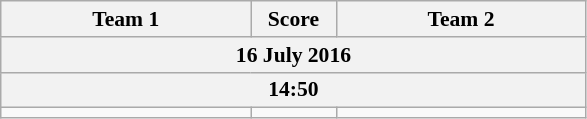<table class="wikitable" style="text-align: center; font-size:90% ">
<tr>
<th align="right" width="160">Team 1</th>
<th width="50">Score</th>
<th align="left" width="160">Team 2</th>
</tr>
<tr>
<th colspan=3>16 July 2016</th>
</tr>
<tr>
<th colspan=3>14:50</th>
</tr>
<tr>
<td align=right></td>
<td align=center></td>
<td align=left><strong></strong></td>
</tr>
</table>
